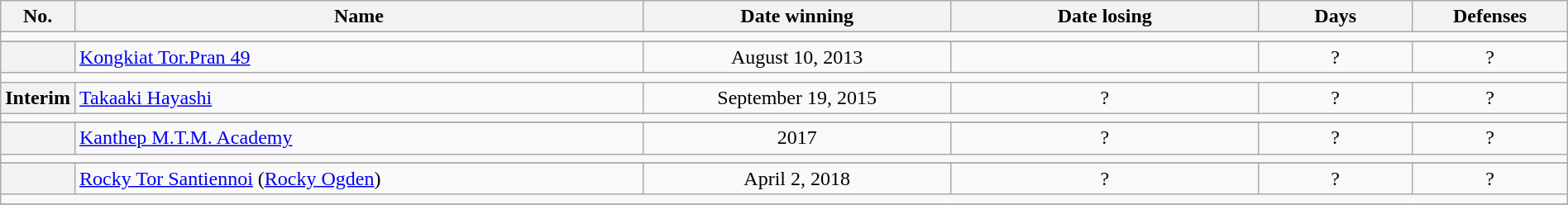<table class="wikitable" width=100%>
<tr>
<th style="width:1%;">No.</th>
<th style="width:37%;">Name</th>
<th style="width:20%;">Date winning</th>
<th style="width:20%;">Date losing</th>
<th data-sort-type="number" style="width:10%;">Days</th>
<th data-sort-type="number" style="width:10%;">Defenses</th>
</tr>
<tr>
<td colspan="6"></td>
</tr>
<tr>
</tr>
<tr align=center>
<th></th>
<td align=left> <a href='#'>Kongkiat Tor.Pran 49</a></td>
<td>August 10, 2013</td>
<td></td>
<td>?</td>
<td>?</td>
</tr>
<tr>
<td colspan="6"></td>
</tr>
<tr align=center>
<th>Interim</th>
<td align=left> <a href='#'>Takaaki Hayashi</a></td>
<td>September 19, 2015</td>
<td>?</td>
<td>?</td>
<td>?</td>
</tr>
<tr>
<td colspan="6"></td>
</tr>
<tr>
</tr>
<tr align=center>
<th></th>
<td align=left> <a href='#'>Kanthep M.T.M. Academy</a></td>
<td>2017</td>
<td>?</td>
<td>?</td>
<td>?</td>
</tr>
<tr>
<td colspan="6"></td>
</tr>
<tr>
</tr>
<tr align=center>
<th></th>
<td align=left> <a href='#'>Rocky Tor Santiennoi</a> (<a href='#'>Rocky Ogden</a>)</td>
<td>April 2, 2018</td>
<td>?</td>
<td>?</td>
<td>?</td>
</tr>
<tr>
<td colspan="6"></td>
</tr>
<tr>
</tr>
</table>
